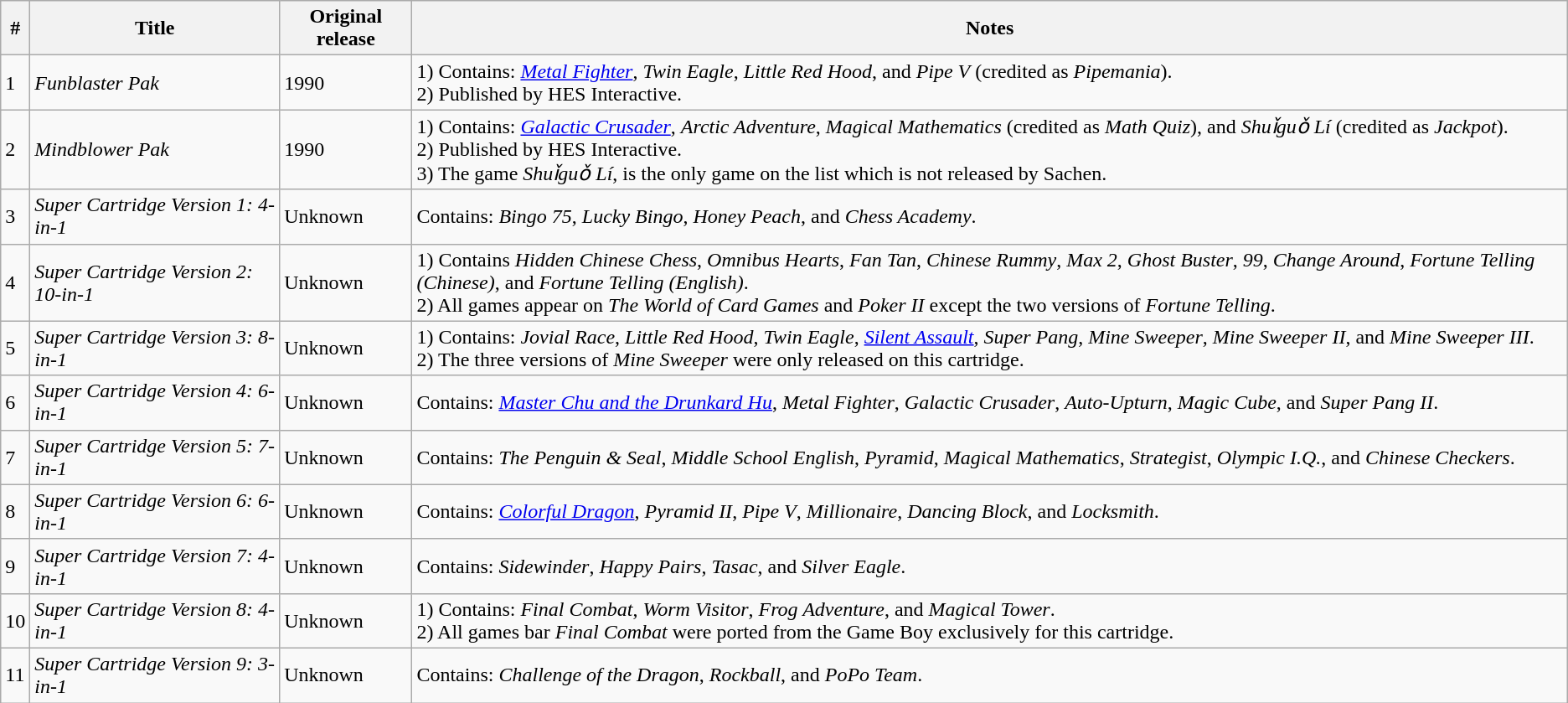<table class="wikitable sortable">
<tr>
<th scope="col">#</th>
<th scope="col">Title</th>
<th scope="col">Original release</th>
<th scope="col">Notes</th>
</tr>
<tr>
<td>1</td>
<td><em>Funblaster Pak</em></td>
<td>1990</td>
<td>1) Contains: <em><a href='#'>Metal Fighter</a></em>, <em>Twin Eagle</em>, <em>Little Red Hood</em>, and <em>Pipe V</em> (credited as <em>Pipemania</em>).<br>2) Published by HES Interactive.</td>
</tr>
<tr>
<td>2</td>
<td><em>Mindblower Pak</em></td>
<td>1990</td>
<td>1) Contains: <em><a href='#'>Galactic Crusader</a></em>, <em>Arctic Adventure</em>, <em>Magical Mathematics</em> (credited as <em>Math Quiz</em>), and <em>Shuǐguǒ Lí</em> (credited as <em>Jackpot</em>).<br>2) Published by HES Interactive.<br>3) The game <em>Shuǐguǒ Lí</em>, is the only game on the list which is not released by Sachen.</td>
</tr>
<tr>
<td>3</td>
<td><em>Super Cartridge Version 1: 4-in-1</em></td>
<td>Unknown</td>
<td>Contains: <em>Bingo 75</em>, <em>Lucky Bingo</em>, <em>Honey Peach</em>, and <em>Chess Academy</em>.</td>
</tr>
<tr>
<td>4</td>
<td><em>Super Cartridge Version 2: 10-in-1</em></td>
<td>Unknown</td>
<td>1) Contains <em>Hidden Chinese Chess</em>, <em>Omnibus Hearts</em>, <em>Fan Tan</em>, <em>Chinese Rummy</em>, <em>Max 2</em>, <em>Ghost Buster</em>, <em>99</em>, <em>Change Around</em>, <em>Fortune Telling (Chinese)</em>, and <em>Fortune Telling (English)</em>.<br>2) All games appear on <em>The World of Card Games</em> and <em>Poker II</em> except the two versions of <em>Fortune Telling</em>.</td>
</tr>
<tr>
<td>5</td>
<td><em>Super Cartridge Version 3: 8-in-1</em></td>
<td>Unknown</td>
<td>1) Contains: <em>Jovial Race</em>, <em>Little Red Hood</em>, <em>Twin Eagle</em>, <em><a href='#'>Silent Assault</a></em>, <em>Super Pang</em>, <em>Mine Sweeper</em>, <em>Mine Sweeper II</em>, and <em>Mine Sweeper III</em>.<br>2) The three versions of <em>Mine Sweeper</em> were only released on this cartridge.</td>
</tr>
<tr>
<td>6</td>
<td><em>Super Cartridge Version 4: 6-in-1</em></td>
<td>Unknown</td>
<td>Contains: <em><a href='#'>Master Chu and the Drunkard Hu</a></em>, <em>Metal Fighter</em>, <em>Galactic Crusader</em>, <em>Auto-Upturn</em>, <em>Magic Cube</em>, and <em>Super Pang II</em>.</td>
</tr>
<tr>
<td>7</td>
<td><em>Super Cartridge Version 5: 7-in-1</em></td>
<td>Unknown</td>
<td>Contains: <em>The Penguin & Seal</em>, <em>Middle School English</em>, <em>Pyramid</em>, <em>Magical Mathematics</em>, <em>Strategist</em>, <em>Olympic I.Q.</em>, and <em>Chinese Checkers</em>.</td>
</tr>
<tr>
<td>8</td>
<td><em>Super Cartridge Version 6: 6-in-1</em></td>
<td>Unknown</td>
<td>Contains: <em><a href='#'>Colorful Dragon</a></em>, <em>Pyramid II</em>, <em>Pipe V</em>, <em>Millionaire</em>, <em>Dancing Block</em>, and <em>Locksmith</em>.</td>
</tr>
<tr>
<td>9</td>
<td><em>Super Cartridge Version 7: 4-in-1</em></td>
<td>Unknown</td>
<td>Contains: <em>Sidewinder</em>, <em>Happy Pairs</em>, <em>Tasac</em>, and <em>Silver Eagle</em>.</td>
</tr>
<tr>
<td>10</td>
<td><em>Super Cartridge Version 8: 4-in-1</em></td>
<td>Unknown</td>
<td>1) Contains: <em>Final Combat</em>, <em>Worm Visitor</em>, <em>Frog Adventure</em>, and <em>Magical Tower</em>.<br>2) All games bar <em>Final Combat</em> were ported from the Game Boy exclusively for this cartridge.</td>
</tr>
<tr>
<td>11</td>
<td><em>Super Cartridge Version 9: 3-in-1</em></td>
<td>Unknown</td>
<td>Contains: <em>Challenge of the Dragon</em>, <em>Rockball</em>, and <em>PoPo Team</em>.</td>
</tr>
</table>
